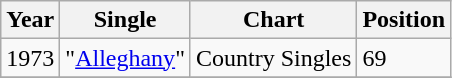<table class="wikitable">
<tr>
<th align="left">Year</th>
<th align="left">Single</th>
<th align="left">Chart</th>
<th align="left">Position</th>
</tr>
<tr>
<td align="left">1973</td>
<td align="left">"<a href='#'>Alleghany</a>"</td>
<td align="left">Country Singles</td>
<td align="left">69</td>
</tr>
<tr>
</tr>
</table>
